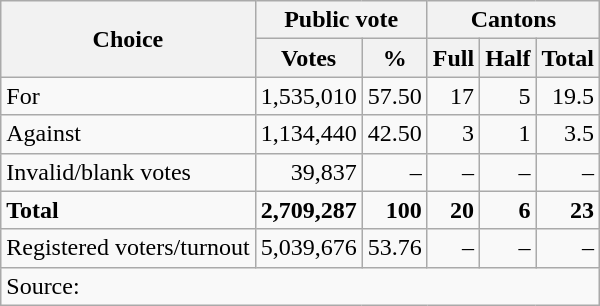<table class=wikitable style=text-align:right>
<tr>
<th rowspan=2>Choice</th>
<th colspan=2>Public vote</th>
<th colspan=3>Cantons</th>
</tr>
<tr>
<th>Votes</th>
<th>%</th>
<th>Full</th>
<th>Half</th>
<th>Total</th>
</tr>
<tr>
<td align=left>For</td>
<td>1,535,010</td>
<td>57.50</td>
<td>17</td>
<td>5</td>
<td>19.5</td>
</tr>
<tr>
<td align=left>Against</td>
<td>1,134,440</td>
<td>42.50</td>
<td>3</td>
<td>1</td>
<td>3.5</td>
</tr>
<tr>
<td align=left>Invalid/blank votes</td>
<td>39,837</td>
<td>–</td>
<td>–</td>
<td>–</td>
<td>–</td>
</tr>
<tr>
<td align=left><strong>Total</strong></td>
<td><strong>2,709,287</strong></td>
<td><strong>100</strong></td>
<td><strong>20</strong></td>
<td><strong>6</strong></td>
<td><strong>23</strong></td>
</tr>
<tr>
<td align=left>Registered voters/turnout</td>
<td>5,039,676</td>
<td>53.76</td>
<td>–</td>
<td>–</td>
<td>–</td>
</tr>
<tr>
<td align=left colspan=6>Source: </td>
</tr>
</table>
